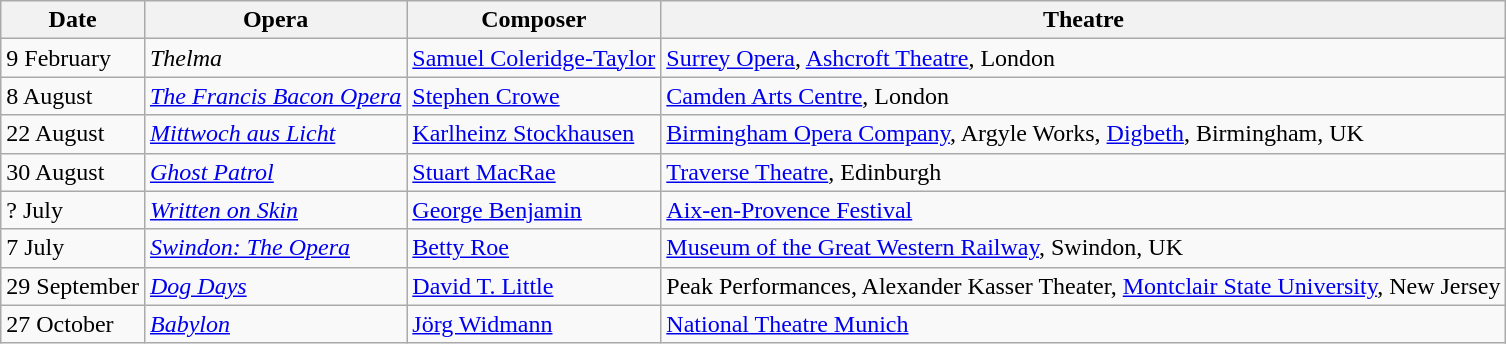<table class="wikitable">
<tr>
<th>Date</th>
<th>Opera</th>
<th>Composer</th>
<th>Theatre</th>
</tr>
<tr>
<td>9 February</td>
<td><em>Thelma</em></td>
<td><a href='#'>Samuel Coleridge-Taylor</a></td>
<td><a href='#'>Surrey Opera</a>, <a href='#'>Ashcroft Theatre</a>, London</td>
</tr>
<tr>
<td>8 August</td>
<td><em><a href='#'>The Francis Bacon Opera</a></em></td>
<td><a href='#'>Stephen Crowe</a></td>
<td><a href='#'>Camden Arts Centre</a>, London</td>
</tr>
<tr>
<td>22 August</td>
<td><em><a href='#'>Mittwoch aus Licht</a></em></td>
<td><a href='#'>Karlheinz Stockhausen</a></td>
<td><a href='#'>Birmingham Opera Company</a>, Argyle Works, <a href='#'>Digbeth</a>, Birmingham, UK</td>
</tr>
<tr>
<td>30 August</td>
<td><em><a href='#'>Ghost Patrol</a></em></td>
<td><a href='#'>Stuart MacRae</a></td>
<td><a href='#'>Traverse Theatre</a>, Edinburgh</td>
</tr>
<tr>
<td>? July</td>
<td><em><a href='#'>Written on Skin</a></em></td>
<td><a href='#'>George Benjamin</a></td>
<td><a href='#'>Aix-en-Provence Festival</a></td>
</tr>
<tr>
<td>7 July</td>
<td><em><a href='#'>Swindon: The Opera</a></em></td>
<td><a href='#'>Betty Roe</a></td>
<td><a href='#'>Museum of the Great Western Railway</a>, Swindon, UK</td>
</tr>
<tr>
<td>29 September</td>
<td><em><a href='#'>Dog Days</a></em></td>
<td><a href='#'>David T. Little</a></td>
<td>Peak Performances, Alexander Kasser Theater, <a href='#'>Montclair State University</a>, New Jersey</td>
</tr>
<tr>
<td>27 October</td>
<td><em><a href='#'>Babylon</a></em></td>
<td><a href='#'>Jörg Widmann</a></td>
<td><a href='#'>National Theatre Munich</a></td>
</tr>
</table>
